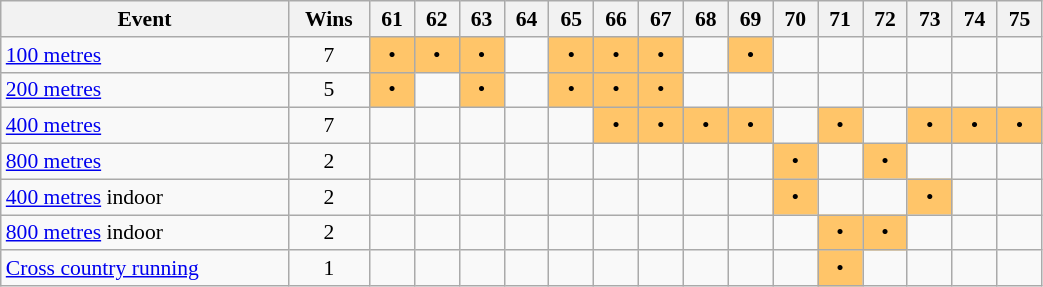<table class="wikitable" width=55% style="font-size:90%; text-align:center;">
<tr>
<th>Event</th>
<th>Wins</th>
<th>61</th>
<th>62</th>
<th>63</th>
<th>64</th>
<th>65</th>
<th>66</th>
<th>67</th>
<th>68</th>
<th>69</th>
<th>70</th>
<th>71</th>
<th>72</th>
<th>73</th>
<th>74</th>
<th>75</th>
</tr>
<tr>
<td align=left><a href='#'>100 metres</a></td>
<td>7</td>
<td bgcolor=FFC569>•</td>
<td bgcolor=FFC569>•</td>
<td bgcolor=FFC569>•</td>
<td></td>
<td bgcolor=FFC569>•</td>
<td bgcolor=FFC569>•</td>
<td bgcolor=FFC569>•</td>
<td></td>
<td bgcolor=FFC569>•</td>
<td></td>
<td></td>
<td></td>
<td></td>
<td></td>
<td></td>
</tr>
<tr>
<td align=left><a href='#'>200 metres</a></td>
<td>5</td>
<td bgcolor=FFC569>•</td>
<td></td>
<td bgcolor=FFC569>•</td>
<td></td>
<td bgcolor=FFC569>•</td>
<td bgcolor=FFC569>•</td>
<td bgcolor=FFC569>•</td>
<td></td>
<td></td>
<td></td>
<td></td>
<td></td>
<td></td>
<td></td>
<td></td>
</tr>
<tr>
<td align=left><a href='#'>400 metres</a></td>
<td>7</td>
<td></td>
<td></td>
<td></td>
<td></td>
<td></td>
<td bgcolor=FFC569>•</td>
<td bgcolor=FFC569>•</td>
<td bgcolor=FFC569>•</td>
<td bgcolor=FFC569>•</td>
<td></td>
<td bgcolor=FFC569>•</td>
<td></td>
<td bgcolor=FFC569>•</td>
<td bgcolor=FFC569>•</td>
<td bgcolor=FFC569>•</td>
</tr>
<tr>
<td align=left><a href='#'>800 metres</a></td>
<td>2</td>
<td></td>
<td></td>
<td></td>
<td></td>
<td></td>
<td></td>
<td></td>
<td></td>
<td></td>
<td bgcolor=FFC569>•</td>
<td></td>
<td bgcolor=FFC569>•</td>
<td></td>
<td></td>
<td></td>
</tr>
<tr>
<td align=left><a href='#'>400 metres</a> indoor</td>
<td>2</td>
<td></td>
<td></td>
<td></td>
<td></td>
<td></td>
<td></td>
<td></td>
<td></td>
<td></td>
<td bgcolor=FFC569>•</td>
<td></td>
<td></td>
<td bgcolor=FFC569>•</td>
<td></td>
<td></td>
</tr>
<tr>
<td align=left><a href='#'>800 metres</a> indoor</td>
<td>2</td>
<td></td>
<td></td>
<td></td>
<td></td>
<td></td>
<td></td>
<td></td>
<td></td>
<td></td>
<td></td>
<td bgcolor=FFC569>•</td>
<td bgcolor=FFC569>•</td>
<td></td>
<td></td>
<td></td>
</tr>
<tr>
<td align=left><a href='#'>Cross country running</a></td>
<td>1</td>
<td></td>
<td></td>
<td></td>
<td></td>
<td></td>
<td></td>
<td></td>
<td></td>
<td></td>
<td></td>
<td bgcolor=FFC569>•</td>
<td></td>
<td></td>
<td></td>
<td></td>
</tr>
</table>
